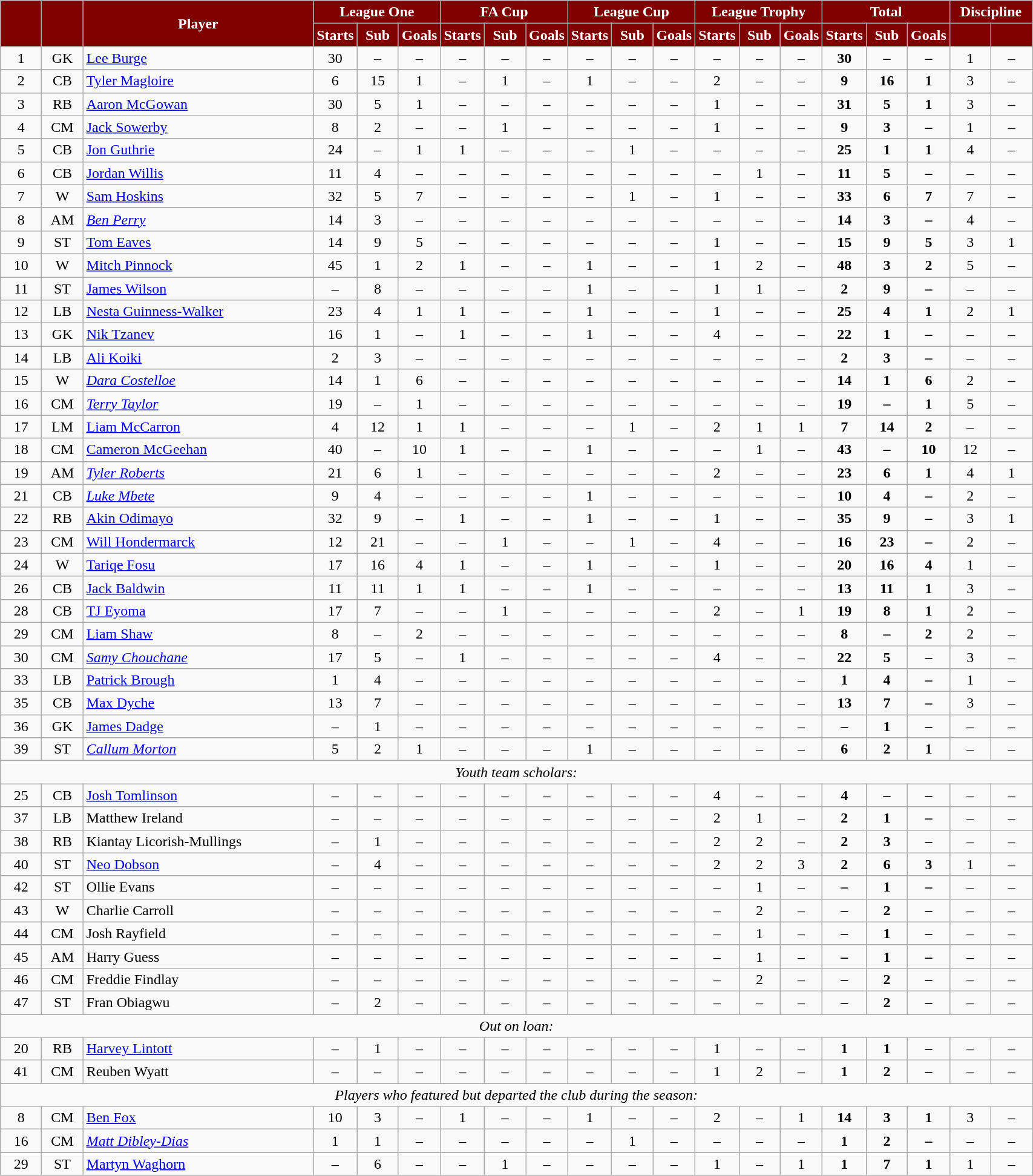<table class="wikitable"  style="text-align:center; font-size:100%; width:90%;">
<tr>
<th rowspan="2" style="background:maroon; color:white;  width: 4%"></th>
<th rowspan="2" style="background:maroon; color:white;  width: 4%"></th>
<th rowspan="2" style="background:maroon; color:white; ">Player</th>
<th colspan="3" style="background:maroon; color:white; ">League One</th>
<th colspan="3" style="background:maroon; color:white; ">FA Cup</th>
<th colspan="3" style="background:maroon; color:white; ">League Cup</th>
<th colspan="3" style="background:maroon; color:white; ">League Trophy</th>
<th colspan="3" style="background:maroon; color:white; ">Total</th>
<th colspan="2" style="background:maroon; color:white; ">Discipline</th>
</tr>
<tr>
<th style="background:maroon; color:white;  width: 4%;">Starts</th>
<th style="background:maroon; color:white;  width: 4%;">Sub</th>
<th style="background:maroon; color:white;  width: 4%;">Goals</th>
<th style="background:maroon; color:white;  width: 4%;">Starts</th>
<th style="background:maroon; color:white;  width: 4%;">Sub</th>
<th style="background:maroon; color:white;  width: 4%;">Goals</th>
<th style="background:maroon; color:white;  width: 4%;">Starts</th>
<th style="background:maroon; color:white;  width: 4%;">Sub</th>
<th style="background:maroon; color:white;  width: 4%;">Goals</th>
<th style="background:maroon; color:white;  width: 4%;">Starts</th>
<th style="background:maroon; color:white;  width: 4%;">Sub</th>
<th style="background:maroon; color:white;  width: 4%;">Goals</th>
<th style="background:maroon; color:white;  width: 4%;">Starts</th>
<th style="background:maroon; color:white;  width: 4%;">Sub</th>
<th style="background:maroon; color:white;  width: 4%;">Goals</th>
<th style="background:maroon; color:white;  width: 4%;"></th>
<th style="background:maroon; color:white;  width: 4%;"></th>
</tr>
<tr>
<td>1</td>
<td>GK</td>
<td style="text-align:left;"><a href='#'>Lee Burge</a></td>
<td>30</td>
<td>–</td>
<td>–</td>
<td>–</td>
<td>–</td>
<td>–</td>
<td>–</td>
<td>–</td>
<td>–</td>
<td>–</td>
<td>–</td>
<td>–</td>
<td><strong>30</strong></td>
<td><strong>–</strong></td>
<td><strong>–</strong></td>
<td>1</td>
<td>–</td>
</tr>
<tr>
<td>2</td>
<td>CB</td>
<td style="text-align:left;"><a href='#'>Tyler Magloire</a></td>
<td>6</td>
<td>15</td>
<td>1</td>
<td>–</td>
<td>1</td>
<td>–</td>
<td>1</td>
<td>–</td>
<td>–</td>
<td>2</td>
<td>–</td>
<td>–</td>
<td><strong>9</strong></td>
<td><strong>16</strong></td>
<td><strong>1</strong></td>
<td>3</td>
<td>–</td>
</tr>
<tr>
<td>3</td>
<td>RB</td>
<td style="text-align:left;"><a href='#'>Aaron McGowan</a></td>
<td>30</td>
<td>5</td>
<td>1</td>
<td>–</td>
<td>–</td>
<td>–</td>
<td>–</td>
<td>–</td>
<td>–</td>
<td>1</td>
<td>–</td>
<td>–</td>
<td><strong>31</strong></td>
<td><strong>5</strong></td>
<td><strong>1</strong></td>
<td>3</td>
<td>–</td>
</tr>
<tr>
<td>4</td>
<td>CM</td>
<td style="text-align:left;"><a href='#'>Jack Sowerby</a></td>
<td>8</td>
<td>2</td>
<td>–</td>
<td>–</td>
<td>1</td>
<td>–</td>
<td>–</td>
<td>–</td>
<td>–</td>
<td>1</td>
<td>–</td>
<td>–</td>
<td><strong>9</strong></td>
<td><strong>3</strong></td>
<td><strong>–</strong></td>
<td>1</td>
<td>–</td>
</tr>
<tr>
<td>5</td>
<td>CB</td>
<td style="text-align:left;"><a href='#'>Jon Guthrie</a></td>
<td>24</td>
<td>–</td>
<td>1</td>
<td>1</td>
<td>–</td>
<td>–</td>
<td>–</td>
<td>1</td>
<td>–</td>
<td>–</td>
<td>–</td>
<td>–</td>
<td><strong>25</strong></td>
<td><strong>1</strong></td>
<td><strong>1</strong></td>
<td>4</td>
<td>–</td>
</tr>
<tr>
<td>6</td>
<td>CB</td>
<td style="text-align:left;"><a href='#'>Jordan Willis</a></td>
<td>11</td>
<td>4</td>
<td>–</td>
<td>–</td>
<td>–</td>
<td>–</td>
<td>–</td>
<td>–</td>
<td>–</td>
<td>–</td>
<td>1</td>
<td>–</td>
<td><strong>11</strong></td>
<td><strong>5</strong></td>
<td><strong>–</strong></td>
<td>–</td>
<td>–</td>
</tr>
<tr>
<td>7</td>
<td>W</td>
<td style="text-align:left;"><a href='#'>Sam Hoskins</a></td>
<td>32</td>
<td>5</td>
<td>7</td>
<td>–</td>
<td>–</td>
<td>–</td>
<td>–</td>
<td>1</td>
<td>–</td>
<td>1</td>
<td>–</td>
<td>–</td>
<td><strong>33</strong></td>
<td><strong>6</strong></td>
<td><strong>7</strong></td>
<td>7</td>
<td>–</td>
</tr>
<tr>
<td>8</td>
<td>AM</td>
<td style="text-align:left;"><em><a href='#'>Ben Perry</a></em></td>
<td>14</td>
<td>3</td>
<td>–</td>
<td>–</td>
<td>–</td>
<td>–</td>
<td>–</td>
<td>–</td>
<td>–</td>
<td>–</td>
<td>–</td>
<td>–</td>
<td><strong>14</strong></td>
<td><strong>3</strong></td>
<td><strong>–</strong></td>
<td>4</td>
<td>–</td>
</tr>
<tr>
<td>9</td>
<td>ST</td>
<td style="text-align:left;"><a href='#'>Tom Eaves</a></td>
<td>14</td>
<td>9</td>
<td>5</td>
<td>–</td>
<td>–</td>
<td>–</td>
<td>–</td>
<td>–</td>
<td>–</td>
<td>1</td>
<td>–</td>
<td>–</td>
<td><strong>15</strong></td>
<td><strong>9</strong></td>
<td><strong>5</strong></td>
<td>3</td>
<td>1</td>
</tr>
<tr>
<td>10</td>
<td>W</td>
<td style="text-align:left;"><a href='#'>Mitch Pinnock</a></td>
<td>45</td>
<td>1</td>
<td>2</td>
<td>1</td>
<td>–</td>
<td>–</td>
<td>1</td>
<td>–</td>
<td>–</td>
<td>1</td>
<td>2</td>
<td>–</td>
<td><strong>48</strong></td>
<td><strong>3</strong></td>
<td><strong>2</strong></td>
<td>5</td>
<td>–</td>
</tr>
<tr>
<td>11</td>
<td>ST</td>
<td style="text-align:left;"><a href='#'>James Wilson</a></td>
<td>–</td>
<td>8</td>
<td>–</td>
<td>–</td>
<td>–</td>
<td>–</td>
<td>1</td>
<td>–</td>
<td>–</td>
<td>1</td>
<td>1</td>
<td>–</td>
<td><strong>2</strong></td>
<td><strong>9</strong></td>
<td><strong>–</strong></td>
<td>–</td>
<td>–</td>
</tr>
<tr>
<td>12</td>
<td>LB</td>
<td style="text-align:left;"><a href='#'>Nesta Guinness-Walker</a></td>
<td>23</td>
<td>4</td>
<td>1</td>
<td>1</td>
<td>–</td>
<td>–</td>
<td>1</td>
<td>–</td>
<td>–</td>
<td>1</td>
<td>–</td>
<td>–</td>
<td><strong>25</strong></td>
<td><strong>4</strong></td>
<td><strong>1</strong></td>
<td>2</td>
<td>1</td>
</tr>
<tr>
<td>13</td>
<td>GK</td>
<td style="text-align:left;"><a href='#'>Nik Tzanev</a></td>
<td>16</td>
<td>1</td>
<td>–</td>
<td>1</td>
<td>–</td>
<td>–</td>
<td>1</td>
<td>–</td>
<td>–</td>
<td>4</td>
<td>–</td>
<td>–</td>
<td><strong>22</strong></td>
<td><strong>1</strong></td>
<td><strong>–</strong></td>
<td>–</td>
<td>–</td>
</tr>
<tr>
<td>14</td>
<td>LB</td>
<td style="text-align:left;"><a href='#'>Ali Koiki</a></td>
<td>2</td>
<td>3</td>
<td>–</td>
<td>–</td>
<td>–</td>
<td>–</td>
<td>–</td>
<td>–</td>
<td>–</td>
<td>–</td>
<td>–</td>
<td>–</td>
<td><strong>2</strong></td>
<td><strong>3</strong></td>
<td><strong>–</strong></td>
<td>–</td>
<td>–</td>
</tr>
<tr>
<td>15</td>
<td>W</td>
<td style="text-align:left;"><em><a href='#'>Dara Costelloe</a></em></td>
<td>14</td>
<td>1</td>
<td>6</td>
<td>–</td>
<td>–</td>
<td>–</td>
<td>–</td>
<td>–</td>
<td>–</td>
<td>–</td>
<td>–</td>
<td>–</td>
<td><strong>14</strong></td>
<td><strong>1</strong></td>
<td><strong>6</strong></td>
<td>2</td>
<td>–</td>
</tr>
<tr>
<td>16</td>
<td>CM</td>
<td style="text-align:left;"><em><a href='#'>Terry Taylor</a></em></td>
<td>19</td>
<td>–</td>
<td>1</td>
<td>–</td>
<td>–</td>
<td>–</td>
<td>–</td>
<td>–</td>
<td>–</td>
<td>–</td>
<td>–</td>
<td>–</td>
<td><strong>19</strong></td>
<td><strong>–</strong></td>
<td><strong>1</strong></td>
<td>5</td>
<td>–</td>
</tr>
<tr>
<td>17</td>
<td>LM</td>
<td style="text-align:left;"><a href='#'>Liam McCarron</a></td>
<td>4</td>
<td>12</td>
<td>1</td>
<td>1</td>
<td>–</td>
<td>–</td>
<td>–</td>
<td>1</td>
<td>–</td>
<td>2</td>
<td>1</td>
<td>1</td>
<td><strong>7</strong></td>
<td><strong>14</strong></td>
<td><strong>2</strong></td>
<td>–</td>
<td>–</td>
</tr>
<tr>
<td>18</td>
<td>CM</td>
<td style="text-align:left;"><a href='#'>Cameron McGeehan</a></td>
<td>40</td>
<td>–</td>
<td>10</td>
<td>1</td>
<td>–</td>
<td>–</td>
<td>1</td>
<td>–</td>
<td>–</td>
<td>–</td>
<td>1</td>
<td>–</td>
<td><strong>43</strong></td>
<td><strong>–</strong></td>
<td><strong>10</strong></td>
<td>12</td>
<td>–</td>
</tr>
<tr>
<td>19</td>
<td>AM</td>
<td style="text-align:left;"><em><a href='#'>Tyler Roberts</a></em></td>
<td>21</td>
<td>6</td>
<td>1</td>
<td>–</td>
<td>–</td>
<td>–</td>
<td>–</td>
<td>–</td>
<td>–</td>
<td>2</td>
<td>–</td>
<td>–</td>
<td><strong>23</strong></td>
<td><strong>6</strong></td>
<td><strong>1</strong></td>
<td>4</td>
<td>1</td>
</tr>
<tr>
<td>21</td>
<td>CB</td>
<td style="text-align:left;"><em><a href='#'>Luke Mbete</a></em></td>
<td>9</td>
<td>4</td>
<td>–</td>
<td>–</td>
<td>–</td>
<td>–</td>
<td>1</td>
<td>–</td>
<td>–</td>
<td>–</td>
<td>–</td>
<td>–</td>
<td><strong>10</strong></td>
<td><strong>4</strong></td>
<td><strong>–</strong></td>
<td>2</td>
<td>–</td>
</tr>
<tr>
<td>22</td>
<td>RB</td>
<td style="text-align:left;"><a href='#'>Akin Odimayo</a></td>
<td>32</td>
<td>9</td>
<td>–</td>
<td>1</td>
<td>–</td>
<td>–</td>
<td>1</td>
<td>–</td>
<td>–</td>
<td>1</td>
<td>–</td>
<td>–</td>
<td><strong>35</strong></td>
<td><strong>9</strong></td>
<td><strong>–</strong></td>
<td>3</td>
<td>1</td>
</tr>
<tr>
<td>23</td>
<td>CM</td>
<td style="text-align:left;"><a href='#'>Will Hondermarck</a></td>
<td>12</td>
<td>21</td>
<td>–</td>
<td>–</td>
<td>1</td>
<td>–</td>
<td>–</td>
<td>1</td>
<td>–</td>
<td>4</td>
<td>–</td>
<td>–</td>
<td><strong>16</strong></td>
<td><strong>23</strong></td>
<td><strong>–</strong></td>
<td>2</td>
<td>–</td>
</tr>
<tr>
<td>24</td>
<td>W</td>
<td style="text-align:left;"><a href='#'>Tariqe Fosu</a></td>
<td>17</td>
<td>16</td>
<td>4</td>
<td>1</td>
<td>–</td>
<td>–</td>
<td>1</td>
<td>–</td>
<td>–</td>
<td>1</td>
<td>–</td>
<td>–</td>
<td><strong>20</strong></td>
<td><strong>16</strong></td>
<td><strong>4</strong></td>
<td>1</td>
<td>–</td>
</tr>
<tr>
<td>26</td>
<td>CB</td>
<td style="text-align:left;"><a href='#'>Jack Baldwin</a></td>
<td>11</td>
<td>11</td>
<td>1</td>
<td>1</td>
<td>–</td>
<td>–</td>
<td>1</td>
<td>–</td>
<td>–</td>
<td>–</td>
<td>–</td>
<td>–</td>
<td><strong>13</strong></td>
<td><strong>11</strong></td>
<td><strong>1</strong></td>
<td>3</td>
<td>–</td>
</tr>
<tr>
<td>28</td>
<td>CB</td>
<td style="text-align:left;"><a href='#'>TJ Eyoma</a></td>
<td>17</td>
<td>7</td>
<td>–</td>
<td>–</td>
<td>1</td>
<td>–</td>
<td>–</td>
<td>–</td>
<td>–</td>
<td>2</td>
<td>–</td>
<td>1</td>
<td><strong>19</strong></td>
<td><strong>8</strong></td>
<td><strong>1</strong></td>
<td>2</td>
<td>–</td>
</tr>
<tr>
<td>29</td>
<td>CM</td>
<td style="text-align:left;"><a href='#'>Liam Shaw</a></td>
<td>8</td>
<td>–</td>
<td>2</td>
<td>–</td>
<td>–</td>
<td>–</td>
<td>–</td>
<td>–</td>
<td>–</td>
<td>–</td>
<td>–</td>
<td>–</td>
<td><strong>8</strong></td>
<td><strong>–</strong></td>
<td><strong>2</strong></td>
<td>2</td>
<td>–</td>
</tr>
<tr>
<td>30</td>
<td>CM</td>
<td style="text-align:left;"><em><a href='#'>Samy Chouchane</a></em></td>
<td>17</td>
<td>5</td>
<td>–</td>
<td>1</td>
<td>–</td>
<td>–</td>
<td>–</td>
<td>–</td>
<td>–</td>
<td>4</td>
<td>–</td>
<td>–</td>
<td><strong>22</strong></td>
<td><strong>5</strong></td>
<td><strong>–</strong></td>
<td>3</td>
<td>–</td>
</tr>
<tr>
<td>33</td>
<td>LB</td>
<td style="text-align:left;"><a href='#'>Patrick Brough</a></td>
<td>1</td>
<td>4</td>
<td>–</td>
<td>–</td>
<td>–</td>
<td>–</td>
<td>–</td>
<td>–</td>
<td>–</td>
<td>–</td>
<td>–</td>
<td>–</td>
<td><strong>1</strong></td>
<td><strong>4</strong></td>
<td><strong>–</strong></td>
<td>1</td>
<td>–</td>
</tr>
<tr>
<td>35</td>
<td>CB</td>
<td style="text-align:left;"><a href='#'>Max Dyche</a></td>
<td>13</td>
<td>7</td>
<td>–</td>
<td>–</td>
<td>–</td>
<td>–</td>
<td>–</td>
<td>–</td>
<td>–</td>
<td>–</td>
<td>–</td>
<td>–</td>
<td><strong>13</strong></td>
<td><strong>7</strong></td>
<td><strong>–</strong></td>
<td>3</td>
<td>–</td>
</tr>
<tr>
<td>36</td>
<td>GK</td>
<td style="text-align:left;"><a href='#'>James Dadge</a></td>
<td>–</td>
<td>1</td>
<td>–</td>
<td>–</td>
<td>–</td>
<td>–</td>
<td>–</td>
<td>–</td>
<td>–</td>
<td>–</td>
<td>–</td>
<td>–</td>
<td><strong>–</strong></td>
<td><strong>1</strong></td>
<td><strong>–</strong></td>
<td>–</td>
<td>–</td>
</tr>
<tr>
<td>39</td>
<td>ST</td>
<td style="text-align:left;"><em><a href='#'>Callum Morton</a></em></td>
<td>5</td>
<td>2</td>
<td>1</td>
<td>–</td>
<td>–</td>
<td>–</td>
<td>1</td>
<td>–</td>
<td>–</td>
<td>–</td>
<td>–</td>
<td>–</td>
<td><strong>6</strong></td>
<td><strong>2</strong></td>
<td><strong>1</strong></td>
<td>–</td>
<td>–</td>
</tr>
<tr>
<td colspan="23"><em>Youth team scholars:</em></td>
</tr>
<tr>
<td>25</td>
<td>CB</td>
<td style="text-align:left;"><a href='#'>Josh Tomlinson</a></td>
<td>–</td>
<td>–</td>
<td>–</td>
<td>–</td>
<td>–</td>
<td>–</td>
<td>–</td>
<td>–</td>
<td>–</td>
<td>4</td>
<td>–</td>
<td>–</td>
<td><strong>4</strong></td>
<td><strong>–</strong></td>
<td><strong>–</strong></td>
<td>–</td>
<td>–</td>
</tr>
<tr>
<td>37</td>
<td>LB</td>
<td style="text-align:left;">Matthew Ireland</td>
<td>–</td>
<td>–</td>
<td>–</td>
<td>–</td>
<td>–</td>
<td>–</td>
<td>–</td>
<td>–</td>
<td>–</td>
<td>2</td>
<td>1</td>
<td>–</td>
<td><strong>2</strong></td>
<td><strong>1</strong></td>
<td><strong>–</strong></td>
<td>–</td>
<td>–</td>
</tr>
<tr>
<td>38</td>
<td>RB</td>
<td style="text-align:left;">Kiantay Licorish-Mullings</td>
<td>–</td>
<td>1</td>
<td>–</td>
<td>–</td>
<td>–</td>
<td>–</td>
<td>–</td>
<td>–</td>
<td>–</td>
<td>2</td>
<td>2</td>
<td>–</td>
<td><strong>2</strong></td>
<td><strong>3</strong></td>
<td><strong>–</strong></td>
<td>–</td>
<td>–</td>
</tr>
<tr>
<td>40</td>
<td>ST</td>
<td style="text-align:left;"><a href='#'>Neo Dobson</a></td>
<td>–</td>
<td>4</td>
<td>–</td>
<td>–</td>
<td>–</td>
<td>–</td>
<td>–</td>
<td>–</td>
<td>–</td>
<td>2</td>
<td>2</td>
<td>3</td>
<td><strong>2</strong></td>
<td><strong>6</strong></td>
<td><strong>3</strong></td>
<td>1</td>
<td>–</td>
</tr>
<tr>
<td>42</td>
<td>ST</td>
<td style="text-align:left;">Ollie Evans</td>
<td>–</td>
<td>–</td>
<td>–</td>
<td>–</td>
<td>–</td>
<td>–</td>
<td>–</td>
<td>–</td>
<td>–</td>
<td>–</td>
<td>1</td>
<td>–</td>
<td><strong>–</strong></td>
<td><strong>1</strong></td>
<td><strong>–</strong></td>
<td>–</td>
<td>–</td>
</tr>
<tr>
<td>43</td>
<td>W</td>
<td style="text-align:left;">Charlie Carroll</td>
<td>–</td>
<td>–</td>
<td>–</td>
<td>–</td>
<td>–</td>
<td>–</td>
<td>–</td>
<td>–</td>
<td>–</td>
<td>–</td>
<td>2</td>
<td>–</td>
<td><strong>–</strong></td>
<td><strong>2</strong></td>
<td><strong>–</strong></td>
<td>–</td>
<td>–</td>
</tr>
<tr>
<td>44</td>
<td>CM</td>
<td style="text-align:left;">Josh Rayfield</td>
<td>–</td>
<td>–</td>
<td>–</td>
<td>–</td>
<td>–</td>
<td>–</td>
<td>–</td>
<td>–</td>
<td>–</td>
<td>–</td>
<td>1</td>
<td>–</td>
<td><strong>–</strong></td>
<td><strong>1</strong></td>
<td><strong>–</strong></td>
<td>–</td>
<td>–</td>
</tr>
<tr>
<td>45</td>
<td>AM</td>
<td style="text-align:left;">Harry Guess</td>
<td>–</td>
<td>–</td>
<td>–</td>
<td>–</td>
<td>–</td>
<td>–</td>
<td>–</td>
<td>–</td>
<td>–</td>
<td>–</td>
<td>1</td>
<td>–</td>
<td><strong>–</strong></td>
<td><strong>1</strong></td>
<td><strong>–</strong></td>
<td>–</td>
<td>–</td>
</tr>
<tr>
<td>46</td>
<td>CM</td>
<td style="text-align:left;">Freddie Findlay</td>
<td>–</td>
<td>–</td>
<td>–</td>
<td>–</td>
<td>–</td>
<td>–</td>
<td>–</td>
<td>–</td>
<td>–</td>
<td>–</td>
<td>2</td>
<td>–</td>
<td><strong>–</strong></td>
<td><strong>2</strong></td>
<td><strong>–</strong></td>
<td>–</td>
<td>–</td>
</tr>
<tr>
<td>47</td>
<td>ST</td>
<td style="text-align:left;">Fran Obiagwu</td>
<td>–</td>
<td>2</td>
<td>–</td>
<td>–</td>
<td>–</td>
<td>–</td>
<td>–</td>
<td>–</td>
<td>–</td>
<td>–</td>
<td>–</td>
<td>–</td>
<td><strong>–</strong></td>
<td><strong>2</strong></td>
<td><strong>–</strong></td>
<td>–</td>
<td>–</td>
</tr>
<tr>
<td colspan="23"><em>Out on loan:</em></td>
</tr>
<tr>
<td>20</td>
<td>RB</td>
<td style="text-align:left;"><a href='#'>Harvey Lintott</a></td>
<td>–</td>
<td>1</td>
<td>–</td>
<td>–</td>
<td>–</td>
<td>–</td>
<td>–</td>
<td>–</td>
<td>–</td>
<td>1</td>
<td>–</td>
<td>–</td>
<td><strong>1</strong></td>
<td><strong>1</strong></td>
<td><strong>–</strong></td>
<td>–</td>
<td>–</td>
</tr>
<tr>
<td>41</td>
<td>CM</td>
<td style="text-align:left;">Reuben Wyatt</td>
<td>–</td>
<td>–</td>
<td>–</td>
<td>–</td>
<td>–</td>
<td>–</td>
<td>–</td>
<td>–</td>
<td>–</td>
<td>1</td>
<td>2</td>
<td>–</td>
<td><strong>1</strong></td>
<td><strong>2</strong></td>
<td><strong>–</strong></td>
<td>–</td>
<td>–</td>
</tr>
<tr>
<td colspan="23"><em>Players who featured but departed the club during the season:</em></td>
</tr>
<tr>
<td>8</td>
<td>CM</td>
<td style="text-align:left;"><a href='#'>Ben Fox</a></td>
<td>10</td>
<td>3</td>
<td>–</td>
<td>1</td>
<td>–</td>
<td>–</td>
<td>1</td>
<td>–</td>
<td>–</td>
<td>2</td>
<td>–</td>
<td>1</td>
<td><strong>14</strong></td>
<td><strong>3</strong></td>
<td><strong>1</strong></td>
<td>3</td>
<td>–</td>
</tr>
<tr>
<td>16</td>
<td>CM</td>
<td style="text-align:left;"><em><a href='#'>Matt Dibley-Dias</a></em></td>
<td>1</td>
<td>1</td>
<td>–</td>
<td>–</td>
<td>–</td>
<td>–</td>
<td>–</td>
<td>1</td>
<td>–</td>
<td>–</td>
<td>–</td>
<td>–</td>
<td><strong>1</strong></td>
<td><strong>2</strong></td>
<td><strong>–</strong></td>
<td>–</td>
<td>–</td>
</tr>
<tr>
<td>29</td>
<td>ST</td>
<td style="text-align:left;"><a href='#'>Martyn Waghorn</a></td>
<td>–</td>
<td>6</td>
<td>–</td>
<td>–</td>
<td>1</td>
<td>–</td>
<td>–</td>
<td>–</td>
<td>–</td>
<td>1</td>
<td>–</td>
<td>1</td>
<td><strong>1</strong></td>
<td><strong>7</strong></td>
<td><strong>1</strong></td>
<td>1</td>
<td>–</td>
</tr>
</table>
